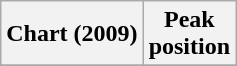<table class="wikitable sortable plainrowheaders">
<tr>
<th>Chart (2009)</th>
<th>Peak<br>position</th>
</tr>
<tr>
</tr>
</table>
